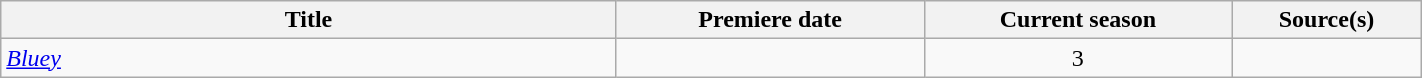<table class="wikitable plainrowheaders sortable" style="width:75%;text-align:center;">
<tr>
<th scope="col" style="width:20%;">Title</th>
<th scope="col" style="width:10%;">Premiere date</th>
<th scope="col" style="width:10%;">Current season</th>
<th class="unsortable" style="width:5%;">Source(s)</th>
</tr>
<tr>
<td scope="row" style="text-align:left;"><em><a href='#'>Bluey</a></em></td>
<td></td>
<td>3</td>
<td></td>
</tr>
</table>
